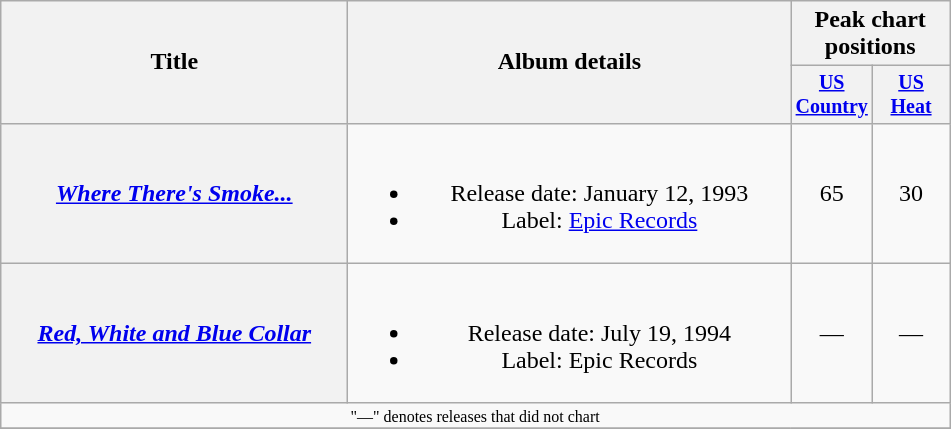<table class="wikitable plainrowheaders" style="text-align:center;">
<tr>
<th rowspan="2" style="width:14em;">Title</th>
<th rowspan="2" style="width:18em;">Album details</th>
<th colspan="2">Peak chart<br>positions</th>
</tr>
<tr style="font-size:smaller;">
<th width="45"><a href='#'>US Country</a></th>
<th width="45"><a href='#'>US Heat</a></th>
</tr>
<tr>
<th scope="row"><em><a href='#'>Where There's Smoke...</a></em></th>
<td><br><ul><li>Release date: January 12, 1993</li><li>Label: <a href='#'>Epic Records</a></li></ul></td>
<td>65</td>
<td>30</td>
</tr>
<tr>
<th scope="row"><em><a href='#'>Red, White and Blue Collar</a></em></th>
<td><br><ul><li>Release date: July 19, 1994</li><li>Label: Epic Records</li></ul></td>
<td>—</td>
<td>—</td>
</tr>
<tr>
<td colspan="4" style="font-size:8pt">"—" denotes releases that did not chart</td>
</tr>
<tr>
</tr>
</table>
